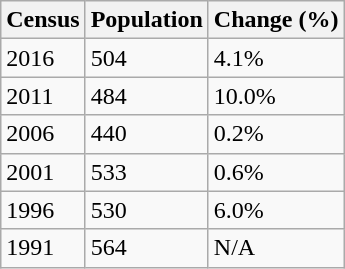<table class="wikitable">
<tr>
<th>Census</th>
<th>Population</th>
<th>Change (%)</th>
</tr>
<tr>
<td>2016</td>
<td>504</td>
<td> 4.1%</td>
</tr>
<tr>
<td>2011</td>
<td>484</td>
<td> 10.0%</td>
</tr>
<tr>
<td>2006</td>
<td>440</td>
<td> 0.2%</td>
</tr>
<tr>
<td>2001</td>
<td>533</td>
<td> 0.6%</td>
</tr>
<tr>
<td>1996</td>
<td>530</td>
<td> 6.0%</td>
</tr>
<tr>
<td>1991</td>
<td>564</td>
<td>N/A</td>
</tr>
</table>
